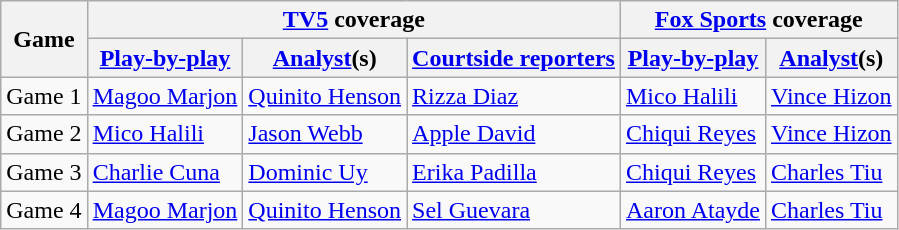<table class=wikitable>
<tr>
<th rowspan=2>Game</th>
<th colspan=3><a href='#'>TV5</a> coverage</th>
<th colspan=2><a href='#'>Fox Sports</a> coverage</th>
</tr>
<tr>
<th><a href='#'>Play-by-play</a></th>
<th><a href='#'>Analyst</a>(s)</th>
<th><a href='#'>Courtside reporters</a></th>
<th><a href='#'>Play-by-play</a></th>
<th><a href='#'>Analyst</a>(s)</th>
</tr>
<tr>
<td>Game 1</td>
<td><a href='#'>Magoo Marjon</a></td>
<td><a href='#'>Quinito Henson</a></td>
<td><a href='#'>Rizza Diaz</a></td>
<td><a href='#'>Mico Halili</a></td>
<td><a href='#'>Vince Hizon</a></td>
</tr>
<tr>
<td>Game 2</td>
<td><a href='#'>Mico Halili</a></td>
<td><a href='#'>Jason Webb</a></td>
<td><a href='#'>Apple David</a></td>
<td><a href='#'>Chiqui Reyes</a></td>
<td><a href='#'>Vince Hizon</a></td>
</tr>
<tr>
<td>Game 3</td>
<td><a href='#'>Charlie Cuna</a></td>
<td><a href='#'>Dominic Uy</a></td>
<td><a href='#'>Erika Padilla</a></td>
<td><a href='#'>Chiqui Reyes</a></td>
<td><a href='#'>Charles Tiu</a></td>
</tr>
<tr>
<td>Game 4</td>
<td><a href='#'>Magoo Marjon</a></td>
<td><a href='#'>Quinito Henson</a></td>
<td><a href='#'>Sel Guevara</a></td>
<td><a href='#'>Aaron Atayde</a></td>
<td><a href='#'>Charles Tiu</a></td>
</tr>
</table>
